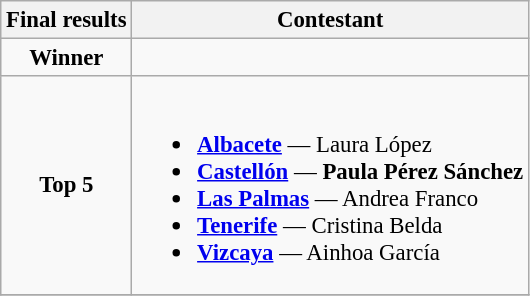<table class="wikitable sortable" style="font-size: 95%;">
<tr>
<th>Final results</th>
<th>Contestant</th>
</tr>
<tr>
<td style="text-align:center;"><strong>Winner</strong></td>
<td></td>
</tr>
<tr>
<td style="text-align:center;"><strong>Top 5</strong></td>
<td><br><ul><li> <strong><a href='#'>Albacete</a></strong> — Laura López</li><li> <strong><a href='#'>Castellón</a></strong> — <strong>Paula Pérez Sánchez</strong></li><li> <strong><a href='#'>Las Palmas</a></strong> — Andrea Franco</li><li> <strong><a href='#'>Tenerife</a></strong> — Cristina Belda</li><li> <strong><a href='#'>Vizcaya</a></strong> — Ainhoa García</li></ul></td>
</tr>
<tr>
</tr>
</table>
